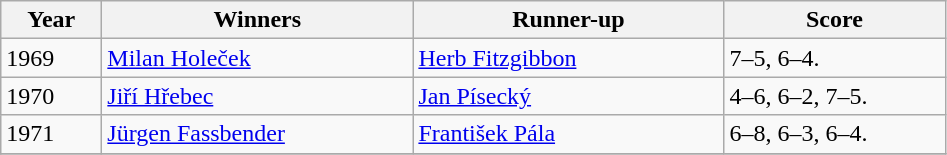<table class="wikitable">
<tr>
<th style="width:60px;">Year</th>
<th style="width:200px;">Winners</th>
<th style="width:200px;">Runner-up</th>
<th style="width:140px;">Score</th>
</tr>
<tr>
<td>1969</td>
<td> <a href='#'>Milan Holeček</a></td>
<td> <a href='#'>Herb Fitzgibbon</a></td>
<td>7–5, 6–4.</td>
</tr>
<tr>
<td>1970</td>
<td> <a href='#'>Jiří Hřebec</a></td>
<td> <a href='#'>Jan Písecký</a></td>
<td>4–6, 6–2, 7–5.</td>
</tr>
<tr>
<td>1971</td>
<td> <a href='#'>Jürgen Fassbender</a></td>
<td> <a href='#'>František Pála</a></td>
<td>6–8, 6–3, 6–4.</td>
</tr>
<tr>
</tr>
</table>
